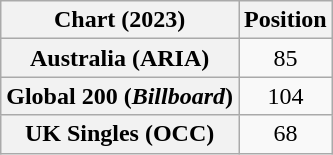<table class="wikitable sortable plainrowheaders" style="text-align:center">
<tr>
<th scope="col">Chart (2023)</th>
<th scope="col">Position</th>
</tr>
<tr>
<th scope="row">Australia (ARIA)</th>
<td>85</td>
</tr>
<tr>
<th scope="row">Global 200 (<em>Billboard</em>)</th>
<td>104</td>
</tr>
<tr>
<th scope="row">UK Singles (OCC)</th>
<td>68</td>
</tr>
</table>
